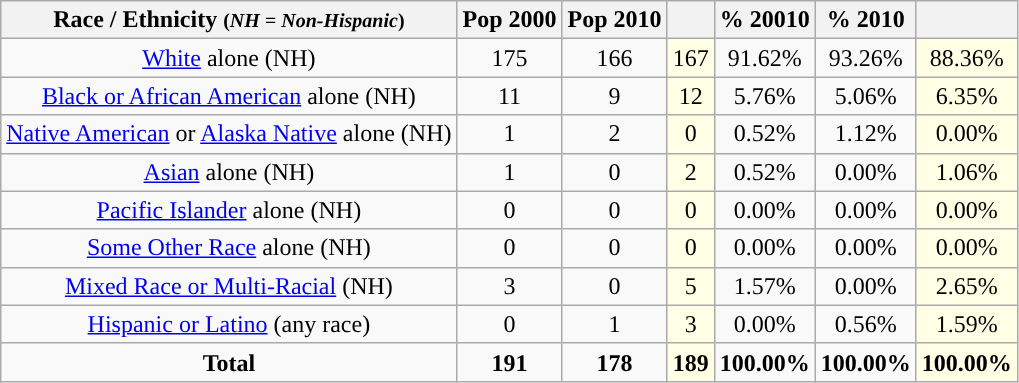<table class="wikitable" style="text-align:center;">
<tr>
<th>Race / Ethnicity <small>(<em>NH = Non-Hispanic</em>)</small></th>
<th>Pop 2000</th>
<th>Pop 2010</th>
<th></th>
<th>% 20010</th>
<th>% 2010</th>
<th></th>
</tr>
<tr>
<td><a href='#'>White</a> alone (NH)</td>
<td>175</td>
<td>166</td>
<td style='background: #ffffe6;'>167</td>
<td>91.62%</td>
<td>93.26%</td>
<td style='background: #ffffe6;'>88.36%</td>
</tr>
<tr>
<td><a href='#'>Black or African American</a> alone (NH)</td>
<td>11</td>
<td>9</td>
<td style='background: #ffffe6;'>12</td>
<td>5.76%</td>
<td>5.06%</td>
<td style='background: #ffffe6;'>6.35%</td>
</tr>
<tr>
<td><a href='#'>Native American</a> or <a href='#'>Alaska Native</a> alone (NH)</td>
<td>1</td>
<td>2</td>
<td style='background: #ffffe6;'>0</td>
<td>0.52%</td>
<td>1.12%</td>
<td style='background: #ffffe6;'>0.00%</td>
</tr>
<tr>
<td><a href='#'>Asian</a> alone (NH)</td>
<td>1</td>
<td>0</td>
<td style='background: #ffffe6;'>2</td>
<td>0.52%</td>
<td>0.00%</td>
<td style='background: #ffffe6;'>1.06%</td>
</tr>
<tr>
<td><a href='#'>Pacific Islander</a> alone (NH)</td>
<td>0</td>
<td>0</td>
<td style='background: #ffffe6;'>0</td>
<td>0.00%</td>
<td>0.00%</td>
<td style='background: #ffffe6;'>0.00%</td>
</tr>
<tr>
<td><a href='#'>Some Other Race</a> alone (NH)</td>
<td>0</td>
<td>0</td>
<td style='background: #ffffe6;'>0</td>
<td>0.00%</td>
<td>0.00%</td>
<td style='background: #ffffe6;'>0.00%</td>
</tr>
<tr>
<td><a href='#'>Mixed Race or Multi-Racial</a> (NH)</td>
<td>3</td>
<td>0</td>
<td style='background: #ffffe6;'>5</td>
<td>1.57%</td>
<td>0.00%</td>
<td style='background: #ffffe6;'>2.65%</td>
</tr>
<tr>
<td><a href='#'>Hispanic or Latino</a> (any race)</td>
<td>0</td>
<td>1</td>
<td style='background: #ffffe6;'>3</td>
<td>0.00%</td>
<td>0.56%</td>
<td style='background: #ffffe6;'>1.59%</td>
</tr>
<tr>
<td><strong>Total</strong></td>
<td><strong>191</strong></td>
<td><strong>178</strong></td>
<td style='background: #ffffe6;'><strong>189</strong></td>
<td><strong>100.00%</strong></td>
<td><strong>100.00%</strong></td>
<td style='background: #ffffe6;'><strong>100.00%</strong></td>
</tr>
</table>
